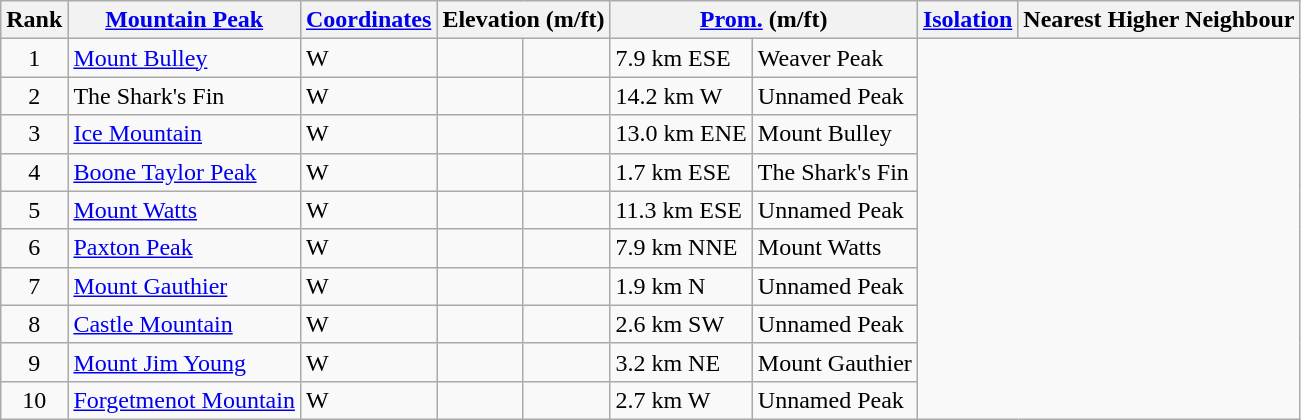<table class="wikitable sortable">
<tr>
<th>Rank</th>
<th><a href='#'>Mountain Peak</a></th>
<th><a href='#'>Coordinates</a></th>
<th colspan=2>Elevation (m/ft)</th>
<th colspan=2><a href='#'>Prom.</a> (m/ft)</th>
<th><a href='#'>Isolation</a></th>
<th>Nearest Higher Neighbour</th>
</tr>
<tr>
<td style="text-align:center">1</td>
<td><a href='#'>Mount Bulley</a></td>
<td>W</td>
<td></td>
<td></td>
<td>7.9 km ESE</td>
<td>Weaver Peak</td>
</tr>
<tr>
<td style="text-align:center">2</td>
<td>The Shark's Fin</td>
<td>W</td>
<td></td>
<td></td>
<td>14.2 km W</td>
<td>Unnamed Peak</td>
</tr>
<tr>
<td style="text-align:center">3</td>
<td><a href='#'>Ice Mountain</a></td>
<td>W</td>
<td></td>
<td></td>
<td>13.0 km ENE</td>
<td>Mount Bulley</td>
</tr>
<tr>
<td style="text-align:center">4</td>
<td><a href='#'>Boone Taylor Peak</a></td>
<td>W</td>
<td></td>
<td></td>
<td>1.7 km ESE</td>
<td>The Shark's Fin</td>
</tr>
<tr>
<td style="text-align:center">5</td>
<td><a href='#'>Mount Watts</a></td>
<td>W</td>
<td></td>
<td></td>
<td>11.3 km ESE</td>
<td>Unnamed Peak</td>
</tr>
<tr>
<td style="text-align:center">6</td>
<td><a href='#'>Paxton Peak</a></td>
<td>W</td>
<td></td>
<td></td>
<td>7.9 km NNE</td>
<td>Mount Watts</td>
</tr>
<tr>
<td style="text-align:center">7</td>
<td><a href='#'>Mount Gauthier</a></td>
<td>W</td>
<td></td>
<td></td>
<td>1.9 km N</td>
<td>Unnamed Peak</td>
</tr>
<tr>
<td style="text-align:center">8</td>
<td><a href='#'>Castle Mountain</a></td>
<td>W</td>
<td></td>
<td></td>
<td>2.6 km SW</td>
<td>Unnamed Peak</td>
</tr>
<tr>
<td style="text-align:center">9</td>
<td><a href='#'>Mount Jim Young</a></td>
<td>W</td>
<td></td>
<td></td>
<td>3.2 km NE</td>
<td>Mount Gauthier</td>
</tr>
<tr>
<td style="text-align:center">10</td>
<td><a href='#'>Forgetmenot Mountain</a></td>
<td>W</td>
<td></td>
<td></td>
<td>2.7 km W</td>
<td>Unnamed Peak</td>
</tr>
</table>
